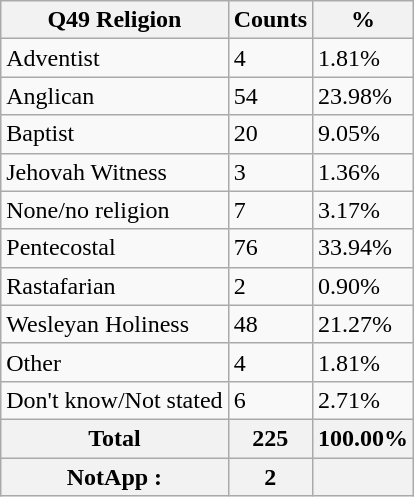<table class="wikitable sortable">
<tr>
<th>Q49 Religion</th>
<th>Counts</th>
<th>%</th>
</tr>
<tr>
<td>Adventist</td>
<td>4</td>
<td>1.81%</td>
</tr>
<tr>
<td>Anglican</td>
<td>54</td>
<td>23.98%</td>
</tr>
<tr>
<td>Baptist</td>
<td>20</td>
<td>9.05%</td>
</tr>
<tr>
<td>Jehovah Witness</td>
<td>3</td>
<td>1.36%</td>
</tr>
<tr>
<td>None/no religion</td>
<td>7</td>
<td>3.17%</td>
</tr>
<tr>
<td>Pentecostal</td>
<td>76</td>
<td>33.94%</td>
</tr>
<tr>
<td>Rastafarian</td>
<td>2</td>
<td>0.90%</td>
</tr>
<tr>
<td>Wesleyan Holiness</td>
<td>48</td>
<td>21.27%</td>
</tr>
<tr>
<td>Other</td>
<td>4</td>
<td>1.81%</td>
</tr>
<tr>
<td>Don't know/Not stated</td>
<td>6</td>
<td>2.71%</td>
</tr>
<tr>
<th>Total</th>
<th>225</th>
<th>100.00%</th>
</tr>
<tr>
<th>NotApp :</th>
<th>2</th>
<th></th>
</tr>
</table>
